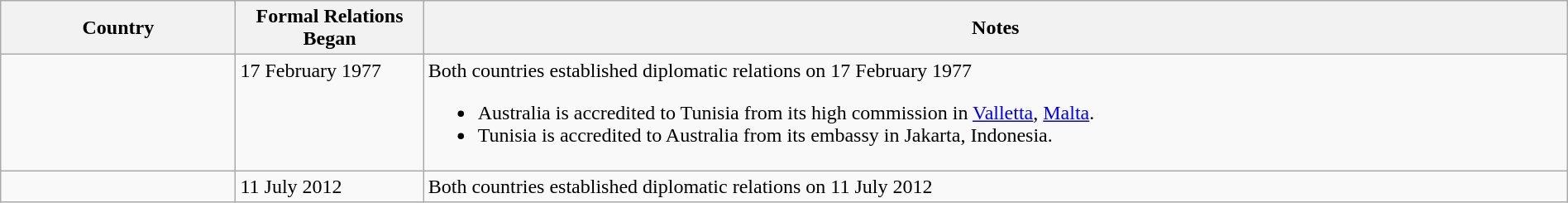<table class="wikitable sortable" style="width:100%; margin:auto;">
<tr>
<th style="width:15%;">Country</th>
<th style="width:12%;">Formal Relations Began</th>
<th>Notes</th>
</tr>
<tr valign="top">
<td></td>
<td>17 February 1977</td>
<td>Both countries established diplomatic relations on 17 February 1977<br><ul><li>Australia is accredited to Tunisia from its high commission in <a href='#'>Valletta</a>, <a href='#'>Malta</a>.</li><li>Tunisia is accredited to Australia from its embassy in Jakarta, Indonesia.</li></ul></td>
</tr>
<tr>
<td></td>
<td>11 July 2012</td>
<td>Both countries established diplomatic relations on 11 July 2012</td>
</tr>
</table>
